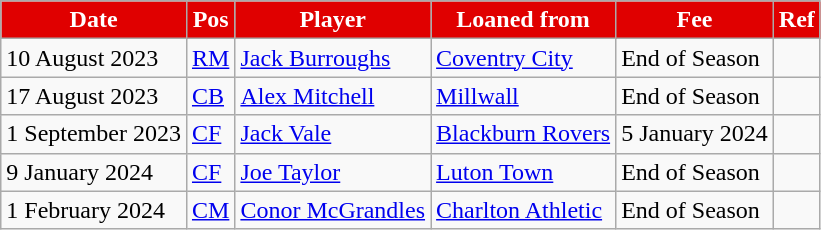<table class="wikitable plainrowheaders sortable">
<tr>
<th style="background:#E00000; color:white;">Date</th>
<th style="background:#E00000; color:white;">Pos</th>
<th style="background:#E00000; color:white;">Player</th>
<th style="background:#E00000; color:white;">Loaned from</th>
<th style="background:#E00000; color:white;">Fee</th>
<th style="background:#E00000; color:white;">Ref</th>
</tr>
<tr>
<td>10 August 2023</td>
<td><a href='#'>RM</a></td>
<td> <a href='#'>Jack Burroughs</a></td>
<td> <a href='#'>Coventry City</a></td>
<td>End of Season</td>
<td></td>
</tr>
<tr>
<td>17 August 2023</td>
<td><a href='#'>CB</a></td>
<td> <a href='#'>Alex Mitchell</a></td>
<td> <a href='#'>Millwall</a></td>
<td>End of Season</td>
<td></td>
</tr>
<tr>
<td>1 September 2023</td>
<td><a href='#'>CF</a></td>
<td> <a href='#'>Jack Vale</a></td>
<td> <a href='#'>Blackburn Rovers</a></td>
<td>5 January 2024</td>
<td></td>
</tr>
<tr>
<td>9 January 2024</td>
<td><a href='#'>CF</a></td>
<td> <a href='#'>Joe Taylor</a></td>
<td> <a href='#'>Luton Town</a></td>
<td>End of Season</td>
<td></td>
</tr>
<tr>
<td>1 February 2024</td>
<td><a href='#'>CM</a></td>
<td> <a href='#'>Conor McGrandles</a></td>
<td> <a href='#'>Charlton Athletic</a></td>
<td>End of Season</td>
<td></td>
</tr>
</table>
